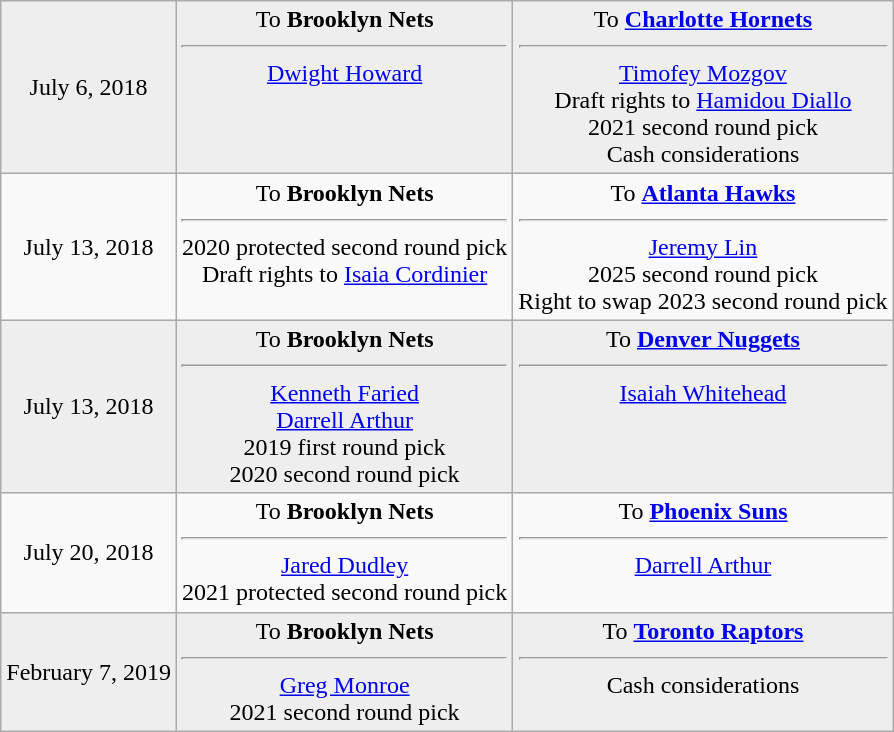<table class="wikitable" style="text-align:center;">
<tr style="background:#eee;">
<td>July 6, 2018</td>
<td style="vertical-align:top;">To <strong>Brooklyn Nets</strong><hr><a href='#'>Dwight Howard</a></td>
<td style="vertical-align:top;">To <strong><a href='#'>Charlotte Hornets</a></strong><hr><a href='#'>Timofey Mozgov</a><br>Draft rights to <a href='#'>Hamidou Diallo</a><br>2021 second round pick<br>Cash considerations</td>
</tr>
<tr>
<td>July 13, 2018</td>
<td style="vertical-align:top;">To <strong>Brooklyn Nets</strong><hr>2020 protected second round pick<br>Draft rights to <a href='#'>Isaia Cordinier</a></td>
<td style="vertical-align:top;">To <strong><a href='#'>Atlanta Hawks</a></strong><hr><a href='#'>Jeremy Lin</a><br>2025 second round pick<br>Right to swap 2023 second round pick</td>
</tr>
<tr style="background:#eee;">
<td>July 13, 2018</td>
<td style="vertical-align:top;">To <strong>Brooklyn Nets</strong><hr><a href='#'>Kenneth Faried</a><br><a href='#'>Darrell Arthur</a><br>2019 first round pick<br>2020 second round pick</td>
<td style="vertical-align:top;">To <strong><a href='#'>Denver Nuggets</a></strong><hr><a href='#'>Isaiah Whitehead</a></td>
</tr>
<tr>
<td>July 20, 2018</td>
<td style="vertical-align:top;">To <strong>Brooklyn Nets</strong><hr><a href='#'>Jared Dudley</a><br>2021 protected second round pick</td>
<td style="vertical-align:top;">To <strong><a href='#'>Phoenix Suns</a></strong><hr><a href='#'>Darrell Arthur</a></td>
</tr>
<tr style="background:#eee;">
<td>February 7, 2019</td>
<td style="vertical-align:top;">To <strong>Brooklyn Nets</strong><hr><a href='#'>Greg Monroe</a><br>2021 second round pick</td>
<td style="vertical-align:top;">To <strong><a href='#'>Toronto Raptors</a></strong><hr>Cash considerations</td>
</tr>
</table>
